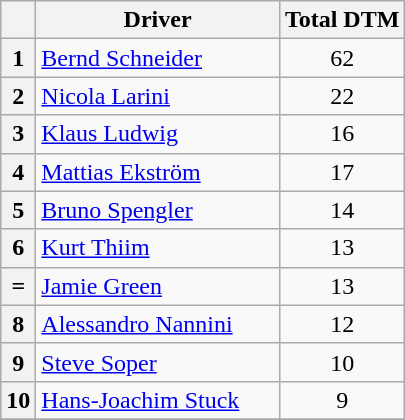<table class="wikitable" style="text-align:center;" style="font-size:97%;">
<tr>
<th></th>
<th width="155px">Driver</th>
<th>Total DTM</th>
</tr>
<tr>
<th>1</th>
<td align="left"> <a href='#'>Bernd Schneider</a></td>
<td align="center">62</td>
</tr>
<tr>
<th>2</th>
<td align="left"> <a href='#'>Nicola Larini</a></td>
<td align="center">22</td>
</tr>
<tr>
<th>3</th>
<td align="left"> <a href='#'>Klaus Ludwig</a></td>
<td align="center">16</td>
</tr>
<tr>
<th>4</th>
<td align="left"> <a href='#'>Mattias Ekström</a></td>
<td align="center">17</td>
</tr>
<tr>
<th>5</th>
<td align="left"> <a href='#'>Bruno Spengler</a></td>
<td align="center">14</td>
</tr>
<tr>
<th>6</th>
<td align="left"> <a href='#'>Kurt Thiim</a></td>
<td align="center">13</td>
</tr>
<tr>
<th>=</th>
<td align="left"> <a href='#'>Jamie Green</a></td>
<td align="center">13</td>
</tr>
<tr>
<th>8</th>
<td align="left"> <a href='#'>Alessandro Nannini</a></td>
<td align="center">12</td>
</tr>
<tr>
<th>9</th>
<td align="left"> <a href='#'>Steve Soper</a></td>
<td align="center">10</td>
</tr>
<tr>
<th>10</th>
<td align="left"> <a href='#'>Hans-Joachim Stuck</a></td>
<td align="center">9</td>
</tr>
<tr>
</tr>
</table>
